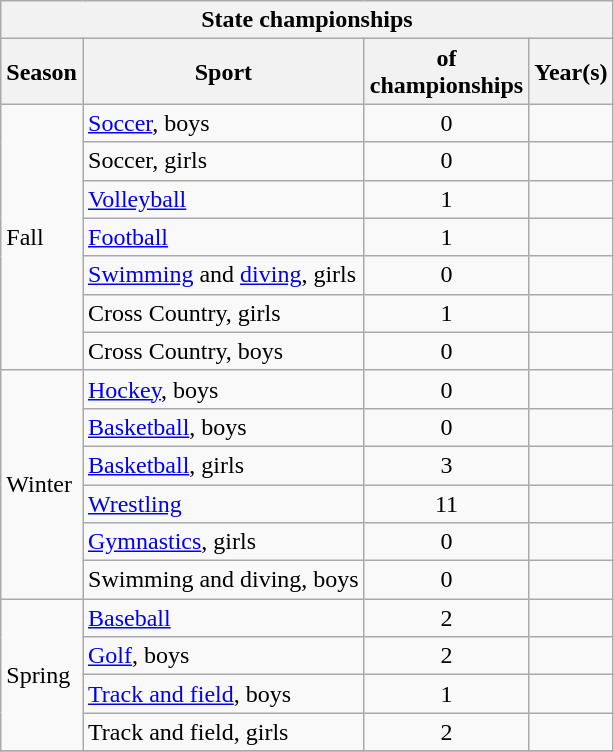<table class="wikitable mw-collapsible mw-collapsed">
<tr>
<th colspan="4">State championships</th>
</tr>
<tr>
<th>Season</th>
<th>Sport</th>
<th> of<br>championships</th>
<th>Year(s)</th>
</tr>
<tr>
<td rowspan="7">Fall</td>
<td><a href='#'>Soccer</a>, boys</td>
<td align="center">0</td>
</tr>
<tr>
<td>Soccer, girls</td>
<td align="center">0</td>
<td></td>
</tr>
<tr>
<td><a href='#'>Volleyball</a></td>
<td align="center">1</td>
<td></td>
</tr>
<tr>
<td><a href='#'>Football</a></td>
<td align="center">1</td>
<td></td>
</tr>
<tr>
<td><a href='#'>Swimming</a> and <a href='#'>diving</a>, girls</td>
<td align="center">0</td>
<td></td>
</tr>
<tr>
<td>Cross Country, girls</td>
<td align="center">1</td>
<td></td>
</tr>
<tr>
<td>Cross Country, boys</td>
<td align="center">0</td>
<td></td>
</tr>
<tr>
<td rowspan="6">Winter</td>
<td><a href='#'>Hockey</a>, boys</td>
<td align="center">0</td>
<td></td>
</tr>
<tr>
<td><a href='#'>Basketball</a>, boys</td>
<td align="center">0</td>
<td></td>
</tr>
<tr>
<td><a href='#'>Basketball</a>, girls</td>
<td align="center">3</td>
<td></td>
</tr>
<tr>
<td><a href='#'>Wrestling</a></td>
<td align="center">11</td>
<td></td>
</tr>
<tr>
<td><a href='#'>Gymnastics</a>, girls</td>
<td align="center">0</td>
<td></td>
</tr>
<tr>
<td>Swimming and diving, boys</td>
<td align="center">0</td>
<td></td>
</tr>
<tr>
<td rowspan="4">Spring</td>
<td><a href='#'>Baseball</a></td>
<td align="center">2</td>
<td></td>
</tr>
<tr>
<td><a href='#'>Golf</a>, boys</td>
<td align="center">2</td>
<td></td>
</tr>
<tr>
<td><a href='#'>Track and field</a>, boys</td>
<td align="center">1</td>
<td></td>
</tr>
<tr>
<td>Track and field, girls</td>
<td align="center">2</td>
<td></td>
</tr>
<tr>
</tr>
</table>
